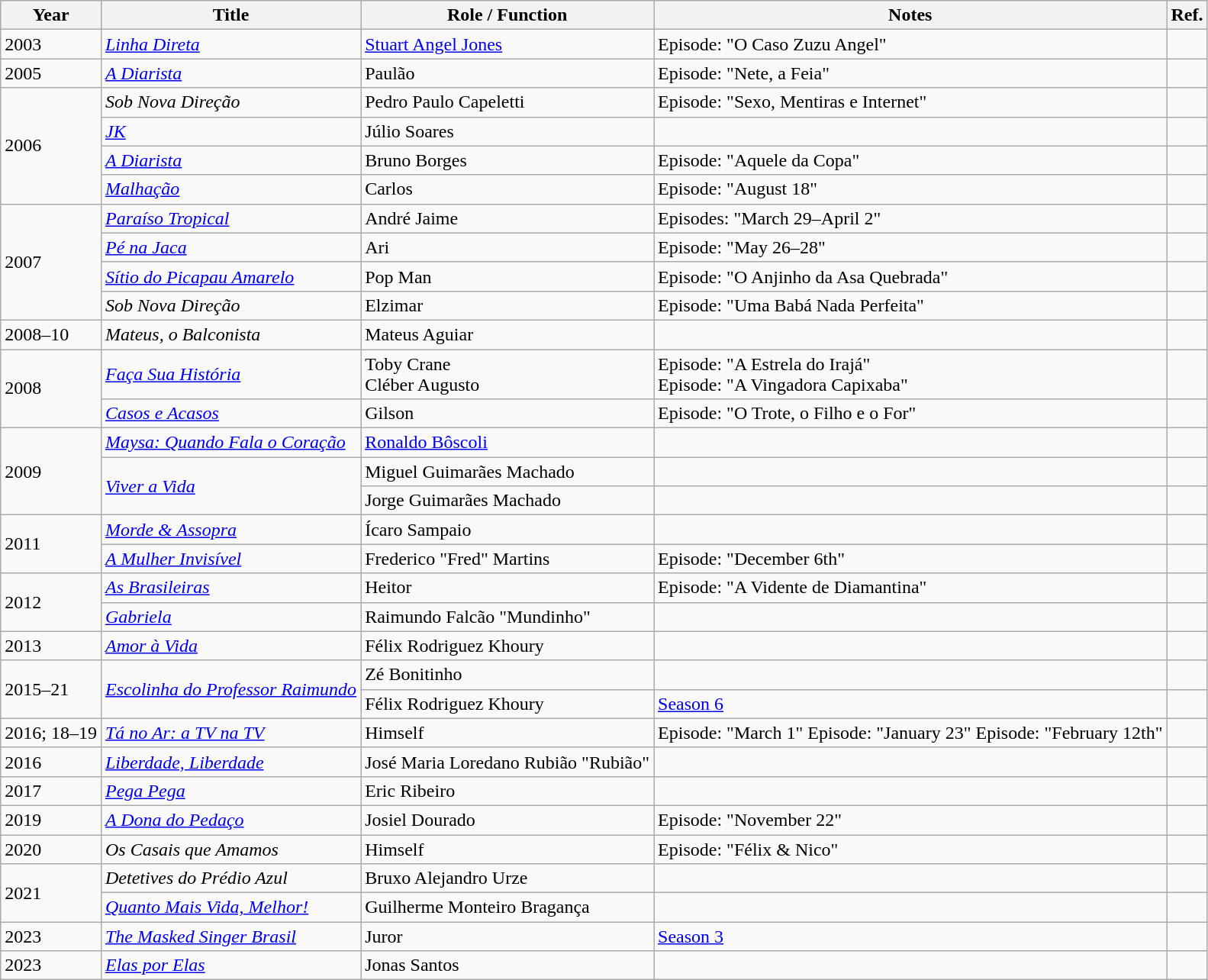<table class="wikitable">
<tr>
<th>Year</th>
<th>Title</th>
<th>Role / Function</th>
<th>Notes</th>
<th><abbr>Ref.</abbr></th>
</tr>
<tr>
<td>2003</td>
<td><em><a href='#'>Linha Direta</a></em></td>
<td><a href='#'>Stuart Angel Jones</a></td>
<td>Episode: "O Caso Zuzu Angel"</td>
<td></td>
</tr>
<tr>
<td>2005</td>
<td><em><a href='#'>A Diarista</a></em></td>
<td>Paulão</td>
<td>Episode: "Nete, a Feia"</td>
<td></td>
</tr>
<tr>
<td rowspan="4">2006</td>
<td><em>Sob Nova Direção</em></td>
<td>Pedro Paulo Capeletti</td>
<td>Episode: "Sexo, Mentiras e Internet"</td>
<td></td>
</tr>
<tr>
<td><em><a href='#'>JK</a></em></td>
<td>Júlio Soares</td>
<td></td>
<td></td>
</tr>
<tr>
<td><em><a href='#'>A Diarista</a></em></td>
<td>Bruno Borges</td>
<td>Episode: "Aquele da Copa"</td>
<td></td>
</tr>
<tr>
<td><em><a href='#'>Malhação</a></em></td>
<td>Carlos</td>
<td>Episode: "August 18"</td>
<td></td>
</tr>
<tr>
<td rowspan="4">2007</td>
<td><em><a href='#'>Paraíso Tropical</a></em></td>
<td>André Jaime</td>
<td>Episodes: "March 29–April 2"</td>
<td></td>
</tr>
<tr>
<td><em><a href='#'>Pé na Jaca</a></em></td>
<td>Ari</td>
<td>Episode: "May 26–28"</td>
<td></td>
</tr>
<tr>
<td><em><a href='#'>Sítio do Picapau Amarelo</a></em></td>
<td>Pop Man</td>
<td>Episode: "O Anjinho da Asa Quebrada"</td>
<td></td>
</tr>
<tr>
<td><em>Sob Nova Direção</em></td>
<td>Elzimar</td>
<td>Episode: "Uma Babá Nada Perfeita"</td>
<td></td>
</tr>
<tr>
<td>2008–10</td>
<td><em>Mateus, o Balconista</em></td>
<td>Mateus Aguiar</td>
<td></td>
<td></td>
</tr>
<tr>
<td rowspan="2">2008</td>
<td><em><a href='#'>Faça Sua História</a></em></td>
<td>Toby Crane<br>Cléber Augusto</td>
<td>Episode: "A Estrela do Irajá"<br>Episode: "A Vingadora Capixaba"</td>
<td></td>
</tr>
<tr>
<td><em><a href='#'>Casos e Acasos</a></em></td>
<td>Gilson</td>
<td>Episode: "O Trote, o Filho e o For"</td>
<td></td>
</tr>
<tr>
<td rowspan="3">2009</td>
<td><em><a href='#'>Maysa: Quando Fala o Coração</a></em></td>
<td><a href='#'>Ronaldo Bôscoli</a></td>
<td></td>
<td></td>
</tr>
<tr>
<td rowspan="2"><em><a href='#'>Viver a Vida</a></em></td>
<td>Miguel Guimarães Machado</td>
<td></td>
<td></td>
</tr>
<tr>
<td>Jorge Guimarães Machado</td>
<td></td>
<td></td>
</tr>
<tr>
<td rowspan="2">2011</td>
<td><em><a href='#'>Morde & Assopra</a></em></td>
<td>Ícaro Sampaio</td>
<td></td>
<td></td>
</tr>
<tr>
<td><em><a href='#'>A Mulher Invisível</a></em></td>
<td>Frederico "Fred" Martins</td>
<td>Episode: "December 6th"</td>
<td></td>
</tr>
<tr>
<td rowspan="2">2012</td>
<td><em><a href='#'>As Brasileiras</a></em></td>
<td>Heitor</td>
<td>Episode: "A Vidente de Diamantina"</td>
<td></td>
</tr>
<tr>
<td><em><a href='#'>Gabriela</a></em></td>
<td>Raimundo Falcão "Mundinho"</td>
<td></td>
<td></td>
</tr>
<tr>
<td>2013</td>
<td><em><a href='#'>Amor à Vida</a></em></td>
<td>Félix Rodriguez Khoury</td>
<td></td>
<td></td>
</tr>
<tr>
<td rowspan="2">2015–21</td>
<td rowspan="2"><em><a href='#'>Escolinha do Professor Raimundo</a></em></td>
<td>Zé Bonitinho</td>
<td></td>
<td></td>
</tr>
<tr>
<td>Félix Rodriguez Khoury</td>
<td><a href='#'>Season 6</a></td>
<td></td>
</tr>
<tr>
<td>2016; 18–19</td>
<td><em><a href='#'>Tá no Ar: a TV na TV</a></em></td>
<td>Himself</td>
<td>Episode: "March 1" Episode: "January 23" Episode: "February 12th"</td>
<td></td>
</tr>
<tr>
<td>2016</td>
<td><em><a href='#'>Liberdade, Liberdade</a></em></td>
<td>José Maria Loredano Rubião "Rubião"</td>
<td></td>
<td></td>
</tr>
<tr>
<td>2017</td>
<td><em><a href='#'>Pega Pega</a></em></td>
<td>Eric Ribeiro</td>
<td></td>
<td></td>
</tr>
<tr>
<td>2019</td>
<td><em><a href='#'>A Dona do Pedaço</a></em></td>
<td>Josiel Dourado</td>
<td>Episode: "November 22"</td>
<td></td>
</tr>
<tr>
<td>2020</td>
<td><em>Os Casais que Amamos</em></td>
<td>Himself</td>
<td>Episode: "Félix & Nico"</td>
<td></td>
</tr>
<tr>
<td rowspan="2">2021</td>
<td><em>Detetives do Prédio Azul</em></td>
<td>Bruxo Alejandro Urze</td>
<td></td>
<td></td>
</tr>
<tr>
<td><em><a href='#'>Quanto Mais Vida, Melhor!</a></em></td>
<td>Guilherme Monteiro Bragança</td>
<td></td>
<td></td>
</tr>
<tr>
<td>2023</td>
<td><em><a href='#'>The Masked Singer Brasil</a></em></td>
<td>Juror</td>
<td><a href='#'>Season 3</a></td>
<td></td>
</tr>
<tr>
<td>2023</td>
<td><em><a href='#'>Elas por Elas</a></em></td>
<td>Jonas Santos</td>
<td></td>
<td></td>
</tr>
</table>
